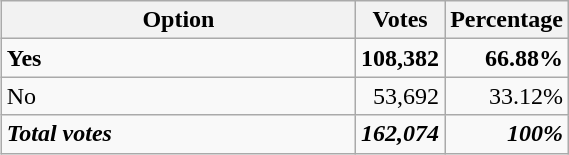<table class="wikitable" style="text-align:right; margin:5px; width: 30%">
<tr>
<th style="width:80%;">Option</th>
<th style="width:10%;">Votes</th>
<th style="width:10%;">Percentage</th>
</tr>
<tr>
<td align="left"><strong>Yes</strong></td>
<td><strong>108,382</strong></td>
<td><strong>66.88%</strong></td>
</tr>
<tr>
<td align="left">No</td>
<td>53,692</td>
<td>33.12%</td>
</tr>
<tr>
<td align="left"><strong><em>Total votes</em></strong></td>
<td><strong><em>162,074</em></strong></td>
<td><strong><em>100%</em></strong></td>
</tr>
</table>
